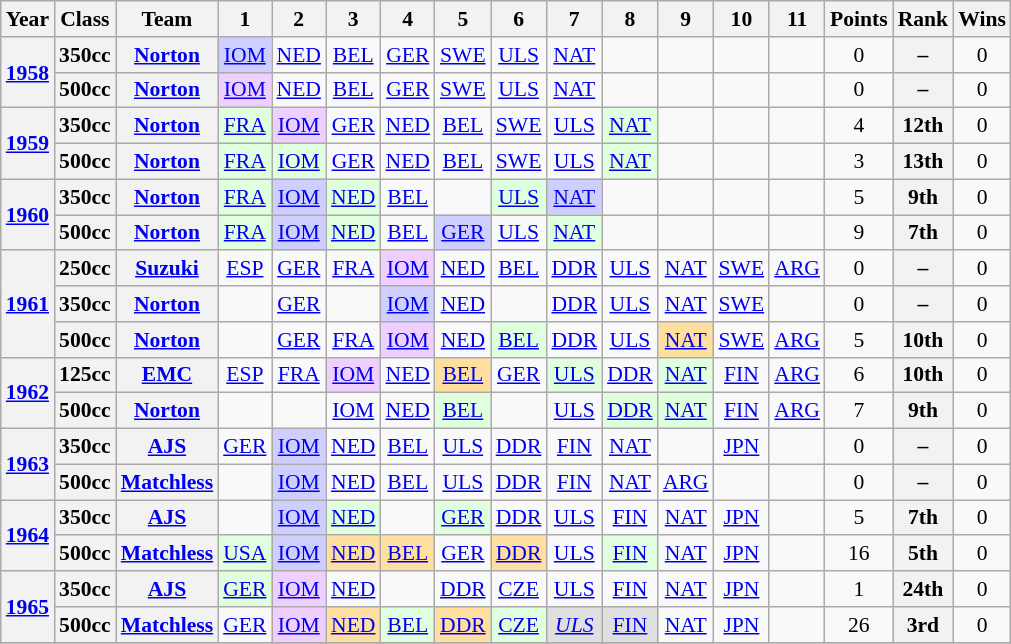<table class="wikitable" style="text-align:center; font-size:90%">
<tr>
<th>Year</th>
<th>Class</th>
<th>Team</th>
<th>1</th>
<th>2</th>
<th>3</th>
<th>4</th>
<th>5</th>
<th>6</th>
<th>7</th>
<th>8</th>
<th>9</th>
<th>10</th>
<th>11</th>
<th>Points</th>
<th>Rank</th>
<th>Wins</th>
</tr>
<tr>
<th rowspan=2><a href='#'>1958</a></th>
<th>350cc</th>
<th><a href='#'>Norton</a></th>
<td style="background:#CFCFFF;"><a href='#'>IOM</a><br></td>
<td><a href='#'>NED</a></td>
<td><a href='#'>BEL</a></td>
<td><a href='#'>GER</a></td>
<td><a href='#'>SWE</a></td>
<td><a href='#'>ULS</a></td>
<td><a href='#'>NAT</a></td>
<td></td>
<td></td>
<td></td>
<td></td>
<td>0</td>
<th>–</th>
<td>0</td>
</tr>
<tr>
<th>500cc</th>
<th><a href='#'>Norton</a></th>
<td style="background:#EFCFFF;"><a href='#'>IOM</a><br></td>
<td><a href='#'>NED</a></td>
<td><a href='#'>BEL</a></td>
<td><a href='#'>GER</a></td>
<td><a href='#'>SWE</a></td>
<td><a href='#'>ULS</a></td>
<td><a href='#'>NAT</a></td>
<td></td>
<td></td>
<td></td>
<td></td>
<td>0</td>
<th>–</th>
<td>0</td>
</tr>
<tr>
<th rowspan=2><a href='#'>1959</a></th>
<th>350cc</th>
<th><a href='#'>Norton</a></th>
<td style="background:#DFFFDF;"><a href='#'>FRA</a><br></td>
<td style="background:#EFCFFF;"><a href='#'>IOM</a><br></td>
<td><a href='#'>GER</a></td>
<td><a href='#'>NED</a></td>
<td><a href='#'>BEL</a></td>
<td><a href='#'>SWE</a></td>
<td><a href='#'>ULS</a></td>
<td style="background:#DFFFDF;"><a href='#'>NAT</a><br></td>
<td></td>
<td></td>
<td></td>
<td>4</td>
<th>12th</th>
<td>0</td>
</tr>
<tr>
<th>500cc</th>
<th><a href='#'>Norton</a></th>
<td style="background:#DFFFDF;"><a href='#'>FRA</a><br></td>
<td style="background:#DFFFDF;"><a href='#'>IOM</a><br></td>
<td><a href='#'>GER</a></td>
<td><a href='#'>NED</a></td>
<td><a href='#'>BEL</a></td>
<td><a href='#'>SWE</a></td>
<td><a href='#'>ULS</a></td>
<td style="background:#DFFFDF;"><a href='#'>NAT</a><br></td>
<td></td>
<td></td>
<td></td>
<td>3</td>
<th>13th</th>
<td>0</td>
</tr>
<tr>
<th rowspan=2><a href='#'>1960</a></th>
<th>350cc</th>
<th><a href='#'>Norton</a></th>
<td style="background:#DFFFDF;"><a href='#'>FRA</a><br></td>
<td style="background:#CFCFFF;"><a href='#'>IOM</a><br></td>
<td style="background:#DFFFDF;"><a href='#'>NED</a><br></td>
<td><a href='#'>BEL</a></td>
<td></td>
<td style="background:#DFFFDF;"><a href='#'>ULS</a><br></td>
<td style="background:#CFCFFF;"><a href='#'>NAT</a><br></td>
<td></td>
<td></td>
<td></td>
<td></td>
<td>5</td>
<th>9th</th>
<td>0</td>
</tr>
<tr>
<th>500cc</th>
<th><a href='#'>Norton</a></th>
<td style="background:#DFFFDF;"><a href='#'>FRA</a><br></td>
<td style="background:#CFCFFF;"><a href='#'>IOM</a><br></td>
<td style="background:#DFFFDF;"><a href='#'>NED</a><br></td>
<td><a href='#'>BEL</a></td>
<td style="background:#CFCFFF;"><a href='#'>GER</a><br></td>
<td><a href='#'>ULS</a></td>
<td style="background:#DFFFDF;"><a href='#'>NAT</a><br></td>
<td></td>
<td></td>
<td></td>
<td></td>
<td>9</td>
<th>7th</th>
<td>0</td>
</tr>
<tr>
<th rowspan=3><a href='#'>1961</a></th>
<th>250cc</th>
<th><a href='#'>Suzuki</a></th>
<td><a href='#'>ESP</a></td>
<td><a href='#'>GER</a></td>
<td><a href='#'>FRA</a></td>
<td style="background:#EFCFFF;"><a href='#'>IOM</a><br></td>
<td><a href='#'>NED</a></td>
<td><a href='#'>BEL</a></td>
<td><a href='#'>DDR</a></td>
<td><a href='#'>ULS</a></td>
<td><a href='#'>NAT</a></td>
<td><a href='#'>SWE</a></td>
<td><a href='#'>ARG</a></td>
<td>0</td>
<th>–</th>
<td>0</td>
</tr>
<tr>
<th>350cc</th>
<th><a href='#'>Norton</a></th>
<td></td>
<td><a href='#'>GER</a></td>
<td></td>
<td style="background:#CFCFFF;"><a href='#'>IOM</a><br></td>
<td><a href='#'>NED</a></td>
<td></td>
<td><a href='#'>DDR</a></td>
<td><a href='#'>ULS</a></td>
<td><a href='#'>NAT</a></td>
<td><a href='#'>SWE</a></td>
<td></td>
<td>0</td>
<th>–</th>
<td>0</td>
</tr>
<tr>
<th>500cc</th>
<th><a href='#'>Norton</a></th>
<td></td>
<td><a href='#'>GER</a></td>
<td><a href='#'>FRA</a></td>
<td style="background:#EFCFFF;"><a href='#'>IOM</a><br></td>
<td><a href='#'>NED</a></td>
<td style="background:#DFFFDF;"><a href='#'>BEL</a><br></td>
<td><a href='#'>DDR</a></td>
<td><a href='#'>ULS</a></td>
<td style="background:#FFDF9F;"><a href='#'>NAT</a><br></td>
<td><a href='#'>SWE</a></td>
<td><a href='#'>ARG</a></td>
<td>5</td>
<th>10th</th>
<td>0</td>
</tr>
<tr>
<th rowspan=2><a href='#'>1962</a></th>
<th>125cc</th>
<th><a href='#'>EMC</a></th>
<td><a href='#'>ESP</a></td>
<td><a href='#'>FRA</a></td>
<td style="background:#EFCFFF;"><a href='#'>IOM</a><br></td>
<td><a href='#'>NED</a></td>
<td style="background:#FFDF9F;"><a href='#'>BEL</a><br></td>
<td><a href='#'>GER</a></td>
<td style="background:#DFFFDF;"><a href='#'>ULS</a><br></td>
<td><a href='#'>DDR</a></td>
<td style="background:#DFFFDF;"><a href='#'>NAT</a><br></td>
<td><a href='#'>FIN</a></td>
<td><a href='#'>ARG</a></td>
<td>6</td>
<th>10th</th>
<td>0</td>
</tr>
<tr>
<th>500cc</th>
<th><a href='#'>Norton</a></th>
<td></td>
<td></td>
<td><a href='#'>IOM</a></td>
<td><a href='#'>NED</a></td>
<td style="background:#DFFFDF;"><a href='#'>BEL</a><br></td>
<td></td>
<td><a href='#'>ULS</a></td>
<td style="background:#DFFFDF;"><a href='#'>DDR</a><br></td>
<td style="background:#DFFFDF;"><a href='#'>NAT</a><br></td>
<td><a href='#'>FIN</a></td>
<td><a href='#'>ARG</a></td>
<td>7</td>
<th>9th</th>
<td>0</td>
</tr>
<tr>
<th rowspan=2><a href='#'>1963</a></th>
<th>350cc</th>
<th><a href='#'>AJS</a></th>
<td><a href='#'>GER</a></td>
<td style="background:#CFCFFF;"><a href='#'>IOM</a><br></td>
<td><a href='#'>NED</a></td>
<td><a href='#'>BEL</a></td>
<td><a href='#'>ULS</a></td>
<td><a href='#'>DDR</a></td>
<td><a href='#'>FIN</a></td>
<td><a href='#'>NAT</a></td>
<td></td>
<td><a href='#'>JPN</a></td>
<td></td>
<td>0</td>
<th>–</th>
<td>0</td>
</tr>
<tr>
<th>500cc</th>
<th><a href='#'>Matchless</a></th>
<td></td>
<td style="background:#CFCFFF;"><a href='#'>IOM</a><br></td>
<td><a href='#'>NED</a></td>
<td><a href='#'>BEL</a></td>
<td><a href='#'>ULS</a></td>
<td><a href='#'>DDR</a></td>
<td><a href='#'>FIN</a></td>
<td><a href='#'>NAT</a></td>
<td><a href='#'>ARG</a></td>
<td></td>
<td></td>
<td>0</td>
<th>–</th>
<td>0</td>
</tr>
<tr>
<th rowspan=2><a href='#'>1964</a></th>
<th>350cc</th>
<th><a href='#'>AJS</a></th>
<td></td>
<td style="background:#CFCFFF;"><a href='#'>IOM</a><br></td>
<td style="background:#DFFFDF;"><a href='#'>NED</a><br></td>
<td></td>
<td style="background:#DFFFDF;"><a href='#'>GER</a><br></td>
<td><a href='#'>DDR</a></td>
<td><a href='#'>ULS</a></td>
<td><a href='#'>FIN</a></td>
<td><a href='#'>NAT</a></td>
<td><a href='#'>JPN</a></td>
<td></td>
<td>5</td>
<th>7th</th>
<td>0</td>
</tr>
<tr>
<th>500cc</th>
<th><a href='#'>Matchless</a></th>
<td style="background:#DFFFDF;"><a href='#'>USA</a><br></td>
<td style="background:#CFCFFF;"><a href='#'>IOM</a><br></td>
<td style="background:#FFDF9F;"><a href='#'>NED</a><br></td>
<td style="background:#FFDF9F;"><a href='#'>BEL</a><br></td>
<td><a href='#'>GER</a></td>
<td style="background:#FFDF9F;"><a href='#'>DDR</a><br></td>
<td><a href='#'>ULS</a></td>
<td style="background:#DFFFDF;"><a href='#'>FIN</a><br></td>
<td><a href='#'>NAT</a></td>
<td><a href='#'>JPN</a></td>
<td></td>
<td>16</td>
<th>5th</th>
<td>0</td>
</tr>
<tr>
<th rowspan=2><a href='#'>1965</a></th>
<th>350cc</th>
<th><a href='#'>AJS</a></th>
<td style="background:#DFFFDF;"><a href='#'>GER</a><br></td>
<td style="background:#EFCFFF;"><a href='#'>IOM</a><br></td>
<td><a href='#'>NED</a></td>
<td></td>
<td><a href='#'>DDR</a></td>
<td><a href='#'>CZE</a></td>
<td><a href='#'>ULS</a></td>
<td><a href='#'>FIN</a></td>
<td><a href='#'>NAT</a></td>
<td><a href='#'>JPN</a></td>
<td></td>
<td>1</td>
<th>24th</th>
<td>0</td>
</tr>
<tr>
<th>500cc</th>
<th><a href='#'>Matchless</a></th>
<td><a href='#'>GER</a></td>
<td style="background:#EFCFFF;"><a href='#'>IOM</a><br></td>
<td style="background:#FFDF9F;"><a href='#'>NED</a><br></td>
<td style="background:#DFFFDF;"><a href='#'>BEL</a><br></td>
<td style="background:#FFDF9F;"><a href='#'>DDR</a><br></td>
<td style="background:#DFFFDF;"><a href='#'>CZE</a><br></td>
<td style="background:#DFDFDF;"><em><a href='#'>ULS</a></em><br></td>
<td style="background:#DFDFDF;"><a href='#'>FIN</a><br></td>
<td><a href='#'>NAT</a></td>
<td><a href='#'>JPN</a></td>
<td></td>
<td>26</td>
<th>3rd</th>
<td>0</td>
</tr>
<tr>
</tr>
</table>
